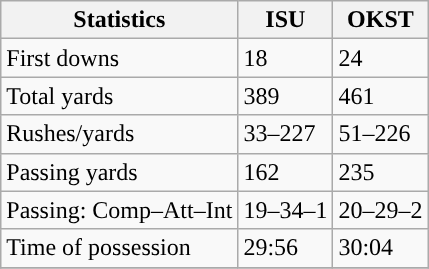<table class="wikitable" style="float: left;">
<tr>
<th>Statistics</th>
<th>ISU</th>
<th>OKST</th>
</tr>
<tr>
<td>First downs</td>
<td>18</td>
<td>24</td>
</tr>
<tr>
<td>Total yards</td>
<td>389</td>
<td>461</td>
</tr>
<tr>
<td>Rushes/yards</td>
<td>33–227</td>
<td>51–226</td>
</tr>
<tr>
<td>Passing yards</td>
<td>162</td>
<td>235</td>
</tr>
<tr>
<td>Passing: Comp–Att–Int</td>
<td>19–34–1</td>
<td>20–29–2</td>
</tr>
<tr>
<td>Time of possession</td>
<td>29:56</td>
<td>30:04</td>
</tr>
<tr>
</tr>
</table>
